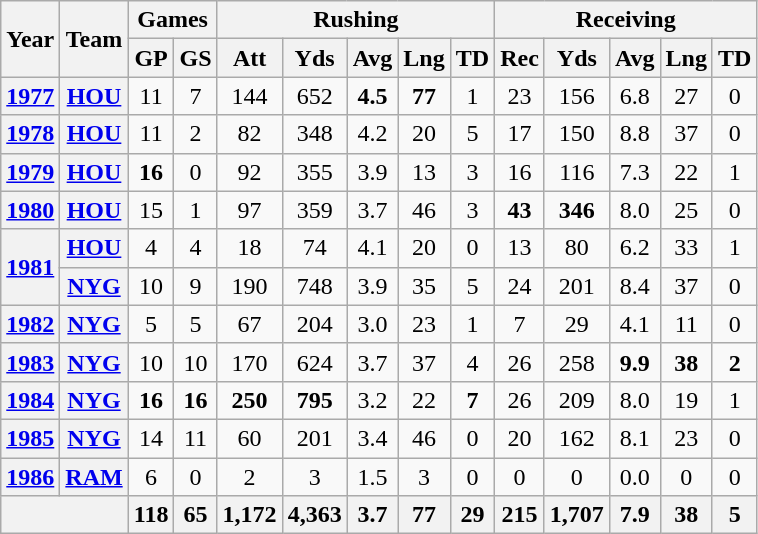<table class="wikitable" style="text-align:center;">
<tr>
<th rowspan="2">Year</th>
<th rowspan="2">Team</th>
<th colspan="2">Games</th>
<th colspan="5">Rushing</th>
<th colspan="5">Receiving</th>
</tr>
<tr>
<th>GP</th>
<th>GS</th>
<th>Att</th>
<th>Yds</th>
<th>Avg</th>
<th>Lng</th>
<th>TD</th>
<th>Rec</th>
<th>Yds</th>
<th>Avg</th>
<th>Lng</th>
<th>TD</th>
</tr>
<tr>
<th><a href='#'>1977</a></th>
<th><a href='#'>HOU</a></th>
<td>11</td>
<td>7</td>
<td>144</td>
<td>652</td>
<td><strong>4.5</strong></td>
<td><strong>77</strong></td>
<td>1</td>
<td>23</td>
<td>156</td>
<td>6.8</td>
<td>27</td>
<td>0</td>
</tr>
<tr>
<th><a href='#'>1978</a></th>
<th><a href='#'>HOU</a></th>
<td>11</td>
<td>2</td>
<td>82</td>
<td>348</td>
<td>4.2</td>
<td>20</td>
<td>5</td>
<td>17</td>
<td>150</td>
<td>8.8</td>
<td>37</td>
<td>0</td>
</tr>
<tr>
<th><a href='#'>1979</a></th>
<th><a href='#'>HOU</a></th>
<td><strong>16</strong></td>
<td>0</td>
<td>92</td>
<td>355</td>
<td>3.9</td>
<td>13</td>
<td>3</td>
<td>16</td>
<td>116</td>
<td>7.3</td>
<td>22</td>
<td>1</td>
</tr>
<tr>
<th><a href='#'>1980</a></th>
<th><a href='#'>HOU</a></th>
<td>15</td>
<td>1</td>
<td>97</td>
<td>359</td>
<td>3.7</td>
<td>46</td>
<td>3</td>
<td><strong>43</strong></td>
<td><strong>346</strong></td>
<td>8.0</td>
<td>25</td>
<td>0</td>
</tr>
<tr>
<th rowspan="2"><a href='#'>1981</a></th>
<th><a href='#'>HOU</a></th>
<td>4</td>
<td>4</td>
<td>18</td>
<td>74</td>
<td>4.1</td>
<td>20</td>
<td>0</td>
<td>13</td>
<td>80</td>
<td>6.2</td>
<td>33</td>
<td>1</td>
</tr>
<tr>
<th><a href='#'>NYG</a></th>
<td>10</td>
<td>9</td>
<td>190</td>
<td>748</td>
<td>3.9</td>
<td>35</td>
<td>5</td>
<td>24</td>
<td>201</td>
<td>8.4</td>
<td>37</td>
<td>0</td>
</tr>
<tr>
<th><a href='#'>1982</a></th>
<th><a href='#'>NYG</a></th>
<td>5</td>
<td>5</td>
<td>67</td>
<td>204</td>
<td>3.0</td>
<td>23</td>
<td>1</td>
<td>7</td>
<td>29</td>
<td>4.1</td>
<td>11</td>
<td>0</td>
</tr>
<tr>
<th><a href='#'>1983</a></th>
<th><a href='#'>NYG</a></th>
<td>10</td>
<td>10</td>
<td>170</td>
<td>624</td>
<td>3.7</td>
<td>37</td>
<td>4</td>
<td>26</td>
<td>258</td>
<td><strong>9.9</strong></td>
<td><strong>38</strong></td>
<td><strong>2</strong></td>
</tr>
<tr>
<th><a href='#'>1984</a></th>
<th><a href='#'>NYG</a></th>
<td><strong>16</strong></td>
<td><strong>16</strong></td>
<td><strong>250</strong></td>
<td><strong>795</strong></td>
<td>3.2</td>
<td>22</td>
<td><strong>7</strong></td>
<td>26</td>
<td>209</td>
<td>8.0</td>
<td>19</td>
<td>1</td>
</tr>
<tr>
<th><a href='#'>1985</a></th>
<th><a href='#'>NYG</a></th>
<td>14</td>
<td>11</td>
<td>60</td>
<td>201</td>
<td>3.4</td>
<td>46</td>
<td>0</td>
<td>20</td>
<td>162</td>
<td>8.1</td>
<td>23</td>
<td>0</td>
</tr>
<tr>
<th><a href='#'>1986</a></th>
<th><a href='#'>RAM</a></th>
<td>6</td>
<td>0</td>
<td>2</td>
<td>3</td>
<td>1.5</td>
<td>3</td>
<td>0</td>
<td>0</td>
<td>0</td>
<td>0.0</td>
<td>0</td>
<td>0</td>
</tr>
<tr>
<th colspan="2"></th>
<th>118</th>
<th>65</th>
<th>1,172</th>
<th>4,363</th>
<th>3.7</th>
<th>77</th>
<th>29</th>
<th>215</th>
<th>1,707</th>
<th>7.9</th>
<th>38</th>
<th>5</th>
</tr>
</table>
